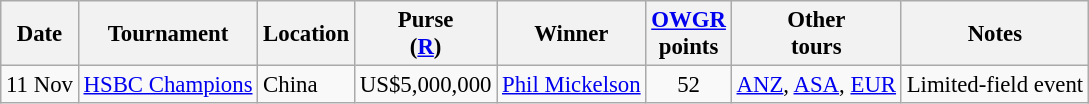<table class="wikitable" style="font-size:95%">
<tr>
<th>Date</th>
<th>Tournament</th>
<th>Location</th>
<th>Purse<br>(<a href='#'>R</a>)</th>
<th>Winner</th>
<th><a href='#'>OWGR</a><br>points</th>
<th>Other<br>tours</th>
<th>Notes</th>
</tr>
<tr>
<td>11 Nov</td>
<td><a href='#'>HSBC Champions</a></td>
<td>China</td>
<td align=right>US$5,000,000</td>
<td> <a href='#'>Phil Mickelson</a></td>
<td align=center>52</td>
<td><a href='#'>ANZ</a>, <a href='#'>ASA</a>, <a href='#'>EUR</a></td>
<td>Limited-field event</td>
</tr>
</table>
